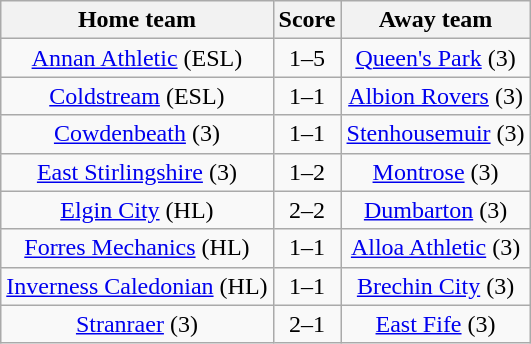<table class="wikitable" style="text-align: center">
<tr>
<th>Home team</th>
<th>Score</th>
<th>Away team</th>
</tr>
<tr>
<td><a href='#'>Annan Athletic</a> (ESL)</td>
<td>1–5</td>
<td><a href='#'>Queen's Park</a> (3)</td>
</tr>
<tr>
<td><a href='#'>Coldstream</a> (ESL)</td>
<td>1–1</td>
<td><a href='#'>Albion Rovers</a> (3)</td>
</tr>
<tr>
<td><a href='#'>Cowdenbeath</a> (3)</td>
<td>1–1</td>
<td><a href='#'>Stenhousemuir</a> (3)</td>
</tr>
<tr>
<td><a href='#'>East Stirlingshire</a> (3)</td>
<td>1–2</td>
<td><a href='#'>Montrose</a> (3)</td>
</tr>
<tr>
<td><a href='#'>Elgin City</a> (HL)</td>
<td>2–2</td>
<td><a href='#'>Dumbarton</a> (3)</td>
</tr>
<tr>
<td><a href='#'>Forres Mechanics</a> (HL)</td>
<td>1–1</td>
<td><a href='#'>Alloa Athletic</a> (3)</td>
</tr>
<tr>
<td><a href='#'>Inverness Caledonian</a> (HL)</td>
<td>1–1</td>
<td><a href='#'>Brechin City</a> (3)</td>
</tr>
<tr>
<td><a href='#'>Stranraer</a> (3)</td>
<td>2–1</td>
<td><a href='#'>East Fife</a> (3)</td>
</tr>
</table>
